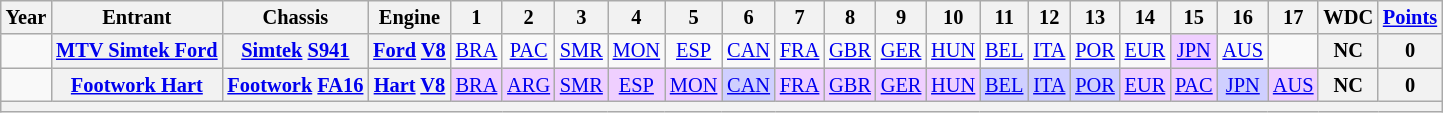<table class="wikitable" style="text-align:center; font-size:85%">
<tr>
<th>Year</th>
<th>Entrant</th>
<th>Chassis</th>
<th>Engine</th>
<th>1</th>
<th>2</th>
<th>3</th>
<th>4</th>
<th>5</th>
<th>6</th>
<th>7</th>
<th>8</th>
<th>9</th>
<th>10</th>
<th>11</th>
<th>12</th>
<th>13</th>
<th>14</th>
<th>15</th>
<th>16</th>
<th>17</th>
<th>WDC</th>
<th><a href='#'>Points</a></th>
</tr>
<tr>
<td></td>
<th nowrap><a href='#'>MTV Simtek Ford</a></th>
<th nowrap><a href='#'>Simtek</a> <a href='#'>S941</a></th>
<th nowrap><a href='#'>Ford</a> <a href='#'>V8</a></th>
<td><a href='#'>BRA</a></td>
<td><a href='#'>PAC</a></td>
<td><a href='#'>SMR</a></td>
<td><a href='#'>MON</a></td>
<td><a href='#'>ESP</a></td>
<td><a href='#'>CAN</a></td>
<td><a href='#'>FRA</a></td>
<td><a href='#'>GBR</a></td>
<td><a href='#'>GER</a></td>
<td><a href='#'>HUN</a></td>
<td><a href='#'>BEL</a></td>
<td><a href='#'>ITA</a></td>
<td><a href='#'>POR</a></td>
<td><a href='#'>EUR</a></td>
<td style="background:#EFCFFF;"><a href='#'>JPN</a><br></td>
<td><a href='#'>AUS</a></td>
<td></td>
<th>NC</th>
<th>0</th>
</tr>
<tr>
<td></td>
<th nowrap><a href='#'>Footwork Hart</a></th>
<th nowrap><a href='#'>Footwork</a> <a href='#'>FA16</a></th>
<th nowrap><a href='#'>Hart</a> <a href='#'>V8</a></th>
<td style="background:#EFCFFF;"><a href='#'>BRA</a><br></td>
<td style="background:#EFCFFF;"><a href='#'>ARG</a><br></td>
<td style="background:#EFCFFF;"><a href='#'>SMR</a><br></td>
<td style="background:#EFCFFF;"><a href='#'>ESP</a><br></td>
<td style="background:#EFCFFF;"><a href='#'>MON</a><br></td>
<td style="background:#CFCFFF;"><a href='#'>CAN</a><br></td>
<td style="background:#EFCFFF;"><a href='#'>FRA</a><br></td>
<td style="background:#EFCFFF;"><a href='#'>GBR</a><br></td>
<td style="background:#EFCFFF;"><a href='#'>GER</a><br></td>
<td style="background:#EFCFFF;"><a href='#'>HUN</a><br></td>
<td style="background:#CFCFFF;"><a href='#'>BEL</a><br></td>
<td style="background:#CFCFFF;"><a href='#'>ITA</a><br></td>
<td style="background:#CFCFFF;"><a href='#'>POR</a><br></td>
<td style="background:#EFCFFF;"><a href='#'>EUR</a><br></td>
<td style="background:#EFCFFF;"><a href='#'>PAC</a><br></td>
<td style="background:#CFCFFF;"><a href='#'>JPN</a><br></td>
<td style="background:#EFCFFF;"><a href='#'>AUS</a><br></td>
<th>NC</th>
<th>0</th>
</tr>
<tr |->
<th colspan="23"></th>
</tr>
</table>
